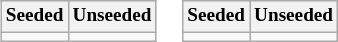<table>
<tr valign=top>
<td><br><table class="wikitable" style="font-size:80%">
<tr>
<th width=50%>Seeded</th>
<th width=50%>Unseeded</th>
</tr>
<tr>
<td valign=top></td>
<td valign=top></td>
</tr>
</table>
</td>
<td><br><table class="wikitable" style="font-size:80%">
<tr>
<th width=50%>Seeded</th>
<th width=50%>Unseeded</th>
</tr>
<tr>
<td valign=top></td>
<td valign=top></td>
</tr>
</table>
</td>
</tr>
</table>
